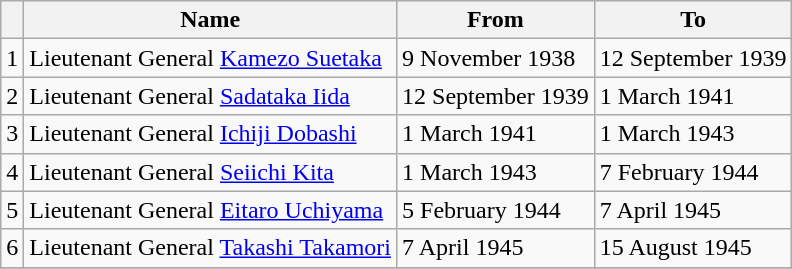<table class=wikitable>
<tr>
<th></th>
<th>Name</th>
<th>From</th>
<th>To</th>
</tr>
<tr>
<td>1</td>
<td>Lieutenant General <a href='#'>Kamezo Suetaka</a></td>
<td>9 November 1938</td>
<td>12 September 1939</td>
</tr>
<tr>
<td>2</td>
<td>Lieutenant General <a href='#'>Sadataka Iida</a></td>
<td>12 September 1939</td>
<td>1 March 1941</td>
</tr>
<tr>
<td>3</td>
<td>Lieutenant General <a href='#'>Ichiji Dobashi</a></td>
<td>1 March 1941</td>
<td>1 March 1943</td>
</tr>
<tr>
<td>4</td>
<td>Lieutenant General <a href='#'>Seiichi Kita</a></td>
<td>1 March 1943</td>
<td>7 February 1944</td>
</tr>
<tr>
<td>5</td>
<td>Lieutenant General <a href='#'>Eitaro Uchiyama</a></td>
<td>5 February 1944</td>
<td>7 April 1945</td>
</tr>
<tr>
<td>6</td>
<td>Lieutenant General <a href='#'>Takashi Takamori</a></td>
<td>7 April 1945</td>
<td>15 August 1945</td>
</tr>
<tr>
</tr>
</table>
